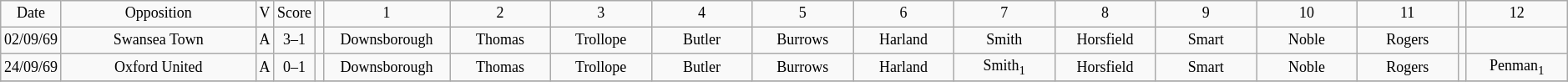<table class="wikitable" style="font-size: 75%; text-align: center;">
<tr style="text-align:center;">
<td style="width:10px; ">Date</td>
<td style="width:150px; ">Opposition</td>
<td style="width:5px; ">V</td>
<td style="width:5px; ">Score</td>
<td style="width:1px; text-align:center;"></td>
<td style="width:95px; ">1</td>
<td style="width:75px; ">2</td>
<td style="width:75px; ">3</td>
<td style="width:75px; ">4</td>
<td style="width:75px; ">5</td>
<td style="width:75px; ">6</td>
<td style="width:75px; ">7</td>
<td style="width:75px; ">8</td>
<td style="width:75px; ">9</td>
<td style="width:75px; ">10</td>
<td style="width:75px; ">11</td>
<td style="width:1px; text-align:center;"></td>
<td style="width:75px; ">12</td>
</tr>
<tr>
<td>02/09/69</td>
<td>Swansea Town</td>
<td>A</td>
<td>3–1</td>
<td></td>
<td>Downsborough</td>
<td>Thomas</td>
<td>Trollope</td>
<td>Butler</td>
<td>Burrows</td>
<td>Harland</td>
<td>Smith</td>
<td>Horsfield</td>
<td>Smart</td>
<td>Noble</td>
<td>Rogers</td>
<td></td>
<td></td>
</tr>
<tr>
<td>24/09/69</td>
<td>Oxford United</td>
<td>A</td>
<td>0–1</td>
<td></td>
<td>Downsborough</td>
<td>Thomas</td>
<td>Trollope</td>
<td>Butler</td>
<td>Burrows</td>
<td>Harland</td>
<td>Smith<sub>1</sub></td>
<td>Horsfield</td>
<td>Smart</td>
<td>Noble</td>
<td>Rogers</td>
<td></td>
<td>Penman<sub>1</sub></td>
</tr>
<tr>
</tr>
</table>
